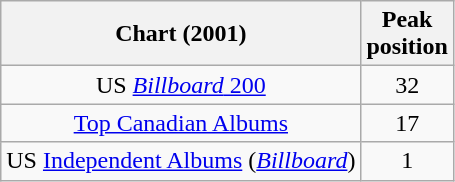<table class="wikitable sortable plainrowheaders" style="text-align:center">
<tr>
<th scope="col">Chart (2001)</th>
<th scope="col">Peak<br>position</th>
</tr>
<tr>
<td>US <a href='#'><em>Billboard</em> 200</a></td>
<td align="center">32</td>
</tr>
<tr>
<td><a href='#'>Top Canadian Albums</a></td>
<td align="center">17</td>
</tr>
<tr>
<td>US <a href='#'>Independent Albums</a> (<a href='#'><em>Billboard</em></a>)</td>
<td align="center">1</td>
</tr>
</table>
